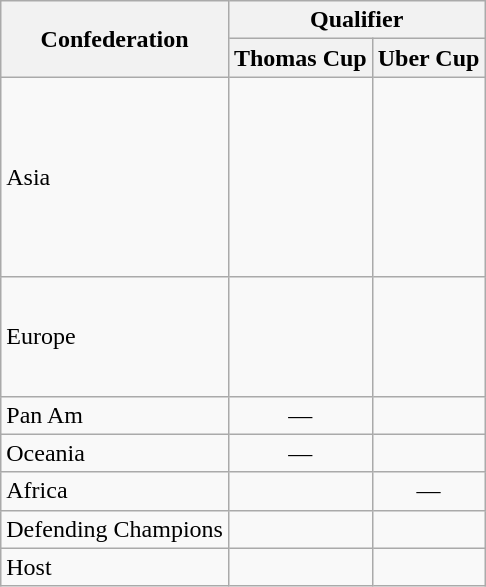<table class=wikitable>
<tr>
<th rowspan=2>Confederation</th>
<th colspan=2>Qualifier</th>
</tr>
<tr>
<th>Thomas Cup</th>
<th>Uber Cup</th>
</tr>
<tr>
<td>Asia</td>
<td><br><br><br><br><br><br><br></td>
<td><br><br><br><br><br><br><br></td>
</tr>
<tr>
<td>Europe</td>
<td><br><br><br><br></td>
<td><br><br><br></td>
</tr>
<tr>
<td>Pan Am</td>
<td align=center>—</td>
<td></td>
</tr>
<tr>
<td>Oceania</td>
<td align=center>—</td>
<td></td>
</tr>
<tr>
<td>Africa</td>
<td></td>
<td align=center>—</td>
</tr>
<tr>
<td>Defending Champions</td>
<td></td>
<td></td>
</tr>
<tr>
<td>Host</td>
<td></td>
<td></td>
</tr>
</table>
